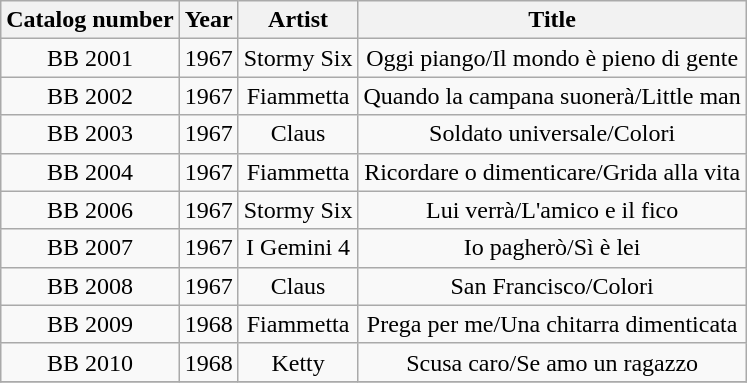<table class="wikitable" style="text-align:center;">
<tr>
<th>Catalog number</th>
<th>Year</th>
<th>Artist</th>
<th>Title</th>
</tr>
<tr>
<td>BB 2001</td>
<td>1967</td>
<td>Stormy Six</td>
<td>Oggi piango/Il mondo è pieno di gente</td>
</tr>
<tr>
<td>BB 2002</td>
<td>1967</td>
<td>Fiammetta</td>
<td>Quando la campana suonerà/Little man</td>
</tr>
<tr>
<td>BB 2003</td>
<td>1967</td>
<td>Claus</td>
<td>Soldato universale/Colori</td>
</tr>
<tr>
<td>BB 2004</td>
<td>1967</td>
<td>Fiammetta</td>
<td>Ricordare o dimenticare/Grida alla vita</td>
</tr>
<tr>
<td>BB 2006</td>
<td>1967</td>
<td>Stormy Six</td>
<td>Lui verrà/L'amico e il fico</td>
</tr>
<tr>
<td>BB 2007</td>
<td>1967</td>
<td>I Gemini 4</td>
<td>Io pagherò/Sì è lei</td>
</tr>
<tr>
<td>BB 2008</td>
<td>1967</td>
<td>Claus</td>
<td>San Francisco/Colori</td>
</tr>
<tr>
<td>BB 2009</td>
<td>1968</td>
<td>Fiammetta</td>
<td>Prega per me/Una chitarra dimenticata</td>
</tr>
<tr>
<td>BB 2010</td>
<td>1968</td>
<td>Ketty</td>
<td>Scusa caro/Se amo un ragazzo</td>
</tr>
<tr>
</tr>
</table>
